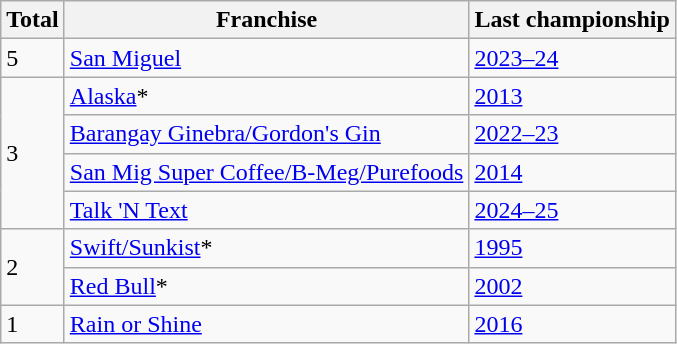<table class="wikitable">
<tr>
<th>Total</th>
<th>Franchise</th>
<th>Last championship</th>
</tr>
<tr>
<td>5</td>
<td><a href='#'>San Miguel</a></td>
<td><a href='#'>2023–24</a></td>
</tr>
<tr>
<td rowspan=4>3</td>
<td><a href='#'>Alaska</a>*</td>
<td><a href='#'>2013</a></td>
</tr>
<tr>
<td><a href='#'>Barangay Ginebra/Gordon's Gin</a></td>
<td><a href='#'>2022–23</a></td>
</tr>
<tr>
<td><a href='#'>San Mig Super Coffee/B-Meg/Purefoods</a></td>
<td><a href='#'>2014</a></td>
</tr>
<tr>
<td><a href='#'>Talk 'N Text</a></td>
<td><a href='#'>2024–25</a></td>
</tr>
<tr>
<td rowspan=2>2</td>
<td><a href='#'>Swift/Sunkist</a>*</td>
<td><a href='#'>1995</a></td>
</tr>
<tr>
<td><a href='#'>Red Bull</a>*</td>
<td><a href='#'>2002</a></td>
</tr>
<tr>
<td>1</td>
<td><a href='#'>Rain or Shine</a></td>
<td><a href='#'>2016</a></td>
</tr>
</table>
